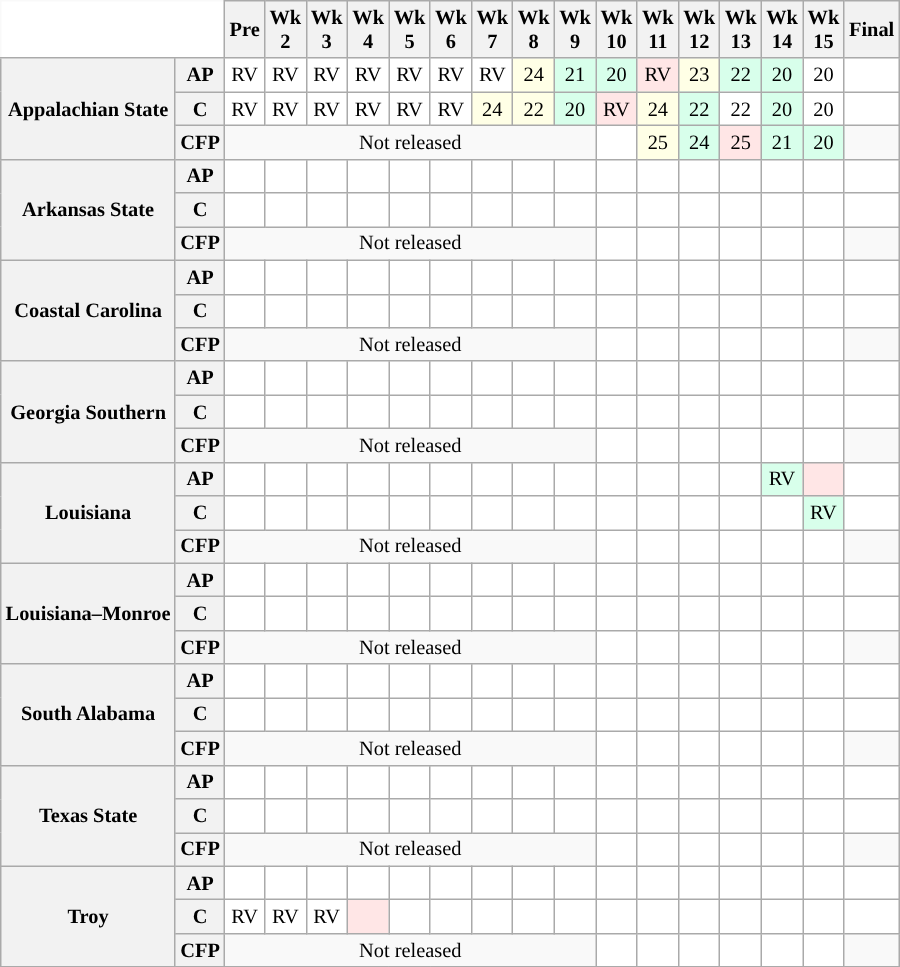<table class="wikitable" style="white-space:nowrap;font-size:85%;">
<tr>
<th colspan=2 style="background:white; border-top-style:hidden; border-left-style:hidden;"> </th>
<th>Pre</th>
<th>Wk<br>2</th>
<th>Wk<br>3</th>
<th>Wk<br>4</th>
<th>Wk<br>5</th>
<th>Wk<br>6</th>
<th>Wk<br>7</th>
<th>Wk<br>8</th>
<th>Wk<br>9</th>
<th>Wk<br>10</th>
<th>Wk<br>11</th>
<th>Wk<br>12</th>
<th>Wk<br>13</th>
<th>Wk<br>14</th>
<th>Wk<br>15</th>
<th>Final</th>
</tr>
<tr style="text-align:center;">
<th rowspan="3">Appalachian State</th>
<th>AP</th>
<td style="background:#FFF;">RV</td>
<td style="background:#FFF;">RV</td>
<td style="background:#FFF;">RV</td>
<td style="background:#FFF;">RV</td>
<td style="background:#FFF;">RV</td>
<td style="background:#FFF;">RV</td>
<td style="background:#FFF;">RV</td>
<td style="background:#ffffe6;">24</td>
<td style="background:#d8ffeb;">21</td>
<td style="background:#d8ffeb;">20</td>
<td style="background:#FFE6E6;">RV</td>
<td style="background:#ffffe6;">23</td>
<td style="background:#d8ffeb;">22</td>
<td style="background:#D8FFEB;">20</td>
<td style="background:#FFF;">20</td>
<td style="background:#FFF;"></td>
</tr>
<tr style="text-align:center;">
<th>C</th>
<td style="background:#FFF;">RV</td>
<td style="background:#FFF;">RV</td>
<td style="background:#FFF;">RV</td>
<td style="background:#FFF;">RV</td>
<td style="background:#FFF;">RV</td>
<td style="background:#FFF;">RV</td>
<td style="background:#ffffe6;">24</td>
<td style="background:#ffffe6;">22</td>
<td style="background:#d8ffeb;">20</td>
<td style="background:#FFE6E6;">RV</td>
<td style="background:#ffffe6;">24</td>
<td style="background:#d8ffeb;">22</td>
<td style="background:#FFF;">22</td>
<td style="background:#D8FFEB;">20</td>
<td style="background:#FFF;">20</td>
<td style="background:#FFF;"></td>
</tr>
<tr style="text-align:center;">
<th>CFP</th>
<td colspan="9" style="text-align:center;">Not released</td>
<td style="background:#FFF;"></td>
<td style="background:#ffffe6;">25</td>
<td style="background:#d8ffeb;">24</td>
<td style="background:#FFE6E6;">25</td>
<td style="background:#D8FFEB;">21</td>
<td style="background:#D8FFEB;">20</td>
<td style="text-align:center;"></td>
</tr>
<tr style="text-align:center;">
<th rowspan="3">Arkansas State</th>
<th>AP</th>
<td style="background:#FFF;"></td>
<td style="background:#FFF;"></td>
<td style="background:#FFF;"></td>
<td style="background:#FFF;"></td>
<td style="background:#FFF;"></td>
<td style="background:#FFF;"></td>
<td style="background:#FFF;"></td>
<td style="background:#FFF;"></td>
<td style="background:#FFF;"></td>
<td style="background:#FFF;"></td>
<td style="background:#FFF;"></td>
<td style="background:#FFF;"></td>
<td style="background:#FFF;"></td>
<td style="background:#FFF;"></td>
<td style="background:#FFF;"></td>
<td style="background:#FFF;"></td>
</tr>
<tr style="text-align:center;">
<th>C</th>
<td style="background:#FFF;"></td>
<td style="background:#FFF;"></td>
<td style="background:#FFF;"></td>
<td style="background:#FFF;"></td>
<td style="background:#FFF;"></td>
<td style="background:#FFF;"></td>
<td style="background:#FFF;"></td>
<td style="background:#FFF;"></td>
<td style="background:#FFF;"></td>
<td style="background:#FFF;"></td>
<td style="background:#FFF;"></td>
<td style="background:#FFF;"></td>
<td style="background:#FFF;"></td>
<td style="background:#FFF;"></td>
<td style="background:#FFF;"></td>
<td style="background:#FFF;"></td>
</tr>
<tr style="text-align:center;">
<th>CFP</th>
<td colspan="9" style="text-align:center;">Not released</td>
<td style="background:#FFF;"></td>
<td style="background:#FFF;"></td>
<td style="background:#FFF;"></td>
<td style="background:#FFF;"></td>
<td style="background:#FFF;"></td>
<td style="background:#FFF;"></td>
<td style="text-align:center;"></td>
</tr>
<tr style="text-align:center;">
<th rowspan="3">Coastal Carolina</th>
<th>AP</th>
<td style="background:#FFF;"></td>
<td style="background:#FFF;"></td>
<td style="background:#FFF;"></td>
<td style="background:#FFF;"></td>
<td style="background:#FFF;"></td>
<td style="background:#FFF;"></td>
<td style="background:#FFF;"></td>
<td style="background:#FFF;"></td>
<td style="background:#FFF;"></td>
<td style="background:#FFF;"></td>
<td style="background:#FFF;"></td>
<td style="background:#FFF;"></td>
<td style="background:#FFF;"></td>
<td style="background:#FFF;"></td>
<td style="background:#FFF;"></td>
<td style="background:#FFF;"></td>
</tr>
<tr style="text-align:center;">
<th>C</th>
<td style="background:#FFF;"></td>
<td style="background:#FFF;"></td>
<td style="background:#FFF;"></td>
<td style="background:#FFF;"></td>
<td style="background:#FFF;"></td>
<td style="background:#FFF;"></td>
<td style="background:#FFF;"></td>
<td style="background:#FFF;"></td>
<td style="background:#FFF;"></td>
<td style="background:#FFF;"></td>
<td style="background:#FFF;"></td>
<td style="background:#FFF;"></td>
<td style="background:#FFF;"></td>
<td style="background:#FFF;"></td>
<td style="background:#FFF;"></td>
<td style="background:#FFF;"></td>
</tr>
<tr style="text-align:center;">
<th>CFP</th>
<td colspan="9" style="text-align:center;">Not released</td>
<td style="background:#FFF;"></td>
<td style="background:#FFF;"></td>
<td style="background:#FFF;"></td>
<td style="background:#FFF;"></td>
<td style="background:#FFF;"></td>
<td style="background:#FFF;"></td>
<td style="text-align:center;"></td>
</tr>
<tr style="text-align:center;">
<th rowspan="3">Georgia Southern</th>
<th>AP</th>
<td style="background:#FFF;"></td>
<td style="background:#FFF;"></td>
<td style="background:#FFF;"></td>
<td style="background:#FFF;"></td>
<td style="background:#FFF;"></td>
<td style="background:#FFF;"></td>
<td style="background:#FFF;"></td>
<td style="background:#FFF;"></td>
<td style="background:#FFF;"></td>
<td style="background:#FFF;"></td>
<td style="background:#FFF;"></td>
<td style="background:#FFF;"></td>
<td style="background:#FFF;"></td>
<td style="background:#FFF;"></td>
<td style="background:#FFF;"></td>
<td style="background:#FFF;"></td>
</tr>
<tr style="text-align:center;">
<th>C</th>
<td style="background:#FFF;"></td>
<td style="background:#FFF;"></td>
<td style="background:#FFF;"></td>
<td style="background:#FFF;"></td>
<td style="background:#FFF;"></td>
<td style="background:#FFF;"></td>
<td style="background:#FFF;"></td>
<td style="background:#FFF;"></td>
<td style="background:#FFF;"></td>
<td style="background:#FFF;"></td>
<td style="background:#FFF;"></td>
<td style="background:#FFF;"></td>
<td style="background:#FFF;"></td>
<td style="background:#FFF;"></td>
<td style="background:#FFF;"></td>
<td style="background:#FFF;"></td>
</tr>
<tr style="text-align:center;">
<th>CFP</th>
<td colspan="9" style="text-align:center;">Not released</td>
<td style="background:#FFF;"></td>
<td style="background:#FFF;"></td>
<td style="background:#FFF;"></td>
<td style="background:#FFF;"></td>
<td style="background:#FFF;"></td>
<td style="background:#FFF;"></td>
<td style="text-align:center;"></td>
</tr>
<tr style="text-align:center;">
<th rowspan="3">Louisiana</th>
<th>AP</th>
<td style="background:#FFF;"></td>
<td style="background:#FFF;"></td>
<td style="background:#FFF;"></td>
<td style="background:#FFF;"></td>
<td style="background:#FFF;"></td>
<td style="background:#FFF;"></td>
<td style="background:#FFF;"></td>
<td style="background:#FFF;"></td>
<td style="background:#FFF;"></td>
<td style="background:#FFF;"></td>
<td style="background:#FFF;"></td>
<td style="background:#FFF;"></td>
<td style="background:#FFF;"></td>
<td style="background:#D8FFEB;">RV</td>
<td style="background:#FFE6E6;"></td>
<td style="background:#FFF;"></td>
</tr>
<tr style="text-align:center;">
<th>C</th>
<td style="background:#FFF;"></td>
<td style="background:#FFF;"></td>
<td style="background:#FFF;"></td>
<td style="background:#FFF;"></td>
<td style="background:#FFF;"></td>
<td style="background:#FFF;"></td>
<td style="background:#FFF;"></td>
<td style="background:#FFF;"></td>
<td style="background:#FFF;"></td>
<td style="background:#FFF;"></td>
<td style="background:#FFF;"></td>
<td style="background:#FFF;"></td>
<td style="background:#FFF;"></td>
<td style="background:#FFF;"></td>
<td style="background:#D8FFEB;">RV</td>
<td style="background:#FFF;"></td>
</tr>
<tr style="text-align:center;">
<th>CFP</th>
<td colspan="9" style="text-align:center;">Not released</td>
<td style="background:#FFF;"></td>
<td style="background:#FFF;"></td>
<td style="background:#FFF;"></td>
<td style="background:#FFF;"></td>
<td style="background:#FFF;"></td>
<td style="background:#FFF;"></td>
<td style="text-align:center;"></td>
</tr>
<tr style="text-align:center;">
<th rowspan="3">Louisiana–Monroe</th>
<th>AP</th>
<td style="background:#FFF;"></td>
<td style="background:#FFF;"></td>
<td style="background:#FFF;"></td>
<td style="background:#FFF;"></td>
<td style="background:#FFF;"></td>
<td style="background:#FFF;"></td>
<td style="background:#FFF;"></td>
<td style="background:#FFF;"></td>
<td style="background:#FFF;"></td>
<td style="background:#FFF;"></td>
<td style="background:#FFF;"></td>
<td style="background:#FFF;"></td>
<td style="background:#FFF;"></td>
<td style="background:#FFF;"></td>
<td style="background:#FFF;"></td>
<td style="background:#FFF;"></td>
</tr>
<tr style="text-align:center;">
<th>C</th>
<td style="background:#FFF;"></td>
<td style="background:#FFF;"></td>
<td style="background:#FFF;"></td>
<td style="background:#FFF;"></td>
<td style="background:#FFF;"></td>
<td style="background:#FFF;"></td>
<td style="background:#FFF;"></td>
<td style="background:#FFF;"></td>
<td style="background:#FFF;"></td>
<td style="background:#FFF;"></td>
<td style="background:#FFF;"></td>
<td style="background:#FFF;"></td>
<td style="background:#FFF;"></td>
<td style="background:#FFF;"></td>
<td style="background:#FFF;"></td>
<td style="background:#FFF;"></td>
</tr>
<tr style="text-align:center;">
<th>CFP</th>
<td colspan="9" style="text-align:center;">Not released</td>
<td style="background:#FFF;"></td>
<td style="background:#FFF;"></td>
<td style="background:#FFF;"></td>
<td style="background:#FFF;"></td>
<td style="background:#FFF;"></td>
<td style="background:#FFF;"></td>
<td style="text-align:center;"></td>
</tr>
<tr style="text-align:center;">
<th rowspan="3">South Alabama</th>
<th>AP</th>
<td style="background:#FFF;"></td>
<td style="background:#FFF;"></td>
<td style="background:#FFF;"></td>
<td style="background:#FFF;"></td>
<td style="background:#FFF;"></td>
<td style="background:#FFF;"></td>
<td style="background:#FFF;"></td>
<td style="background:#FFF;"></td>
<td style="background:#FFF;"></td>
<td style="background:#FFF;"></td>
<td style="background:#FFF;"></td>
<td style="background:#FFF;"></td>
<td style="background:#FFF;"></td>
<td style="background:#FFF;"></td>
<td style="background:#FFF;"></td>
<td style="background:#FFF;"></td>
</tr>
<tr style="text-align:center;">
<th>C</th>
<td style="background:#FFF;"></td>
<td style="background:#FFF;"></td>
<td style="background:#FFF;"></td>
<td style="background:#FFF;"></td>
<td style="background:#FFF;"></td>
<td style="background:#FFF;"></td>
<td style="background:#FFF;"></td>
<td style="background:#FFF;"></td>
<td style="background:#FFF;"></td>
<td style="background:#FFF;"></td>
<td style="background:#FFF;"></td>
<td style="background:#FFF;"></td>
<td style="background:#FFF;"></td>
<td style="background:#FFF;"></td>
<td style="background:#FFF;"></td>
<td style="background:#FFF;"></td>
</tr>
<tr style="text-align:center;">
<th>CFP</th>
<td colspan="9" style="text-align:center;">Not released</td>
<td style="background:#FFF;"></td>
<td style="background:#FFF;"></td>
<td style="background:#FFF;"></td>
<td style="background:#FFF;"></td>
<td style="background:#FFF;"></td>
<td style="background:#FFF;"></td>
<td style="text-align:center;"></td>
</tr>
<tr style="text-align:center;">
<th rowspan="3">Texas State</th>
<th>AP</th>
<td style="background:#FFF;"></td>
<td style="background:#FFF;"></td>
<td style="background:#FFF;"></td>
<td style="background:#FFF;"></td>
<td style="background:#FFF;"></td>
<td style="background:#FFF;"></td>
<td style="background:#FFF;"></td>
<td style="background:#FFF;"></td>
<td style="background:#FFF;"></td>
<td style="background:#FFF;"></td>
<td style="background:#FFF;"></td>
<td style="background:#FFF;"></td>
<td style="background:#FFF;"></td>
<td style="background:#FFF;"></td>
<td style="background:#FFF;"></td>
<td style="background:#FFF;"></td>
</tr>
<tr style="text-align:center;">
<th>C</th>
<td style="background:#FFF;"></td>
<td style="background:#FFF;"></td>
<td style="background:#FFF;"></td>
<td style="background:#FFF;"></td>
<td style="background:#FFF;"></td>
<td style="background:#FFF;"></td>
<td style="background:#FFF;"></td>
<td style="background:#FFF;"></td>
<td style="background:#FFF;"></td>
<td style="background:#FFF;"></td>
<td style="background:#FFF;"></td>
<td style="background:#FFF;"></td>
<td style="background:#FFF;"></td>
<td style="background:#FFF;"></td>
<td style="background:#FFF;"></td>
<td style="background:#FFF;"></td>
</tr>
<tr style="text-align:center;">
<th>CFP</th>
<td colspan="9" style="text-align:center;">Not released</td>
<td style="background:#FFF;"></td>
<td style="background:#FFF;"></td>
<td style="background:#FFF;"></td>
<td style="background:#FFF;"></td>
<td style="background:#FFF;"></td>
<td style="background:#FFF;"></td>
<td style="text-align:center;"></td>
</tr>
<tr style="text-align:center;">
<th rowspan="3">Troy</th>
<th>AP</th>
<td style="background:#FFF;"></td>
<td style="background:#FFF;"></td>
<td style="background:#FFF;"></td>
<td style="background:#FFF;"></td>
<td style="background:#FFF;"></td>
<td style="background:#FFF;"></td>
<td style="background:#FFF;"></td>
<td style="background:#FFF;"></td>
<td style="background:#FFF;"></td>
<td style="background:#FFF;"></td>
<td style="background:#FFF;"></td>
<td style="background:#FFF;"></td>
<td style="background:#FFF;"></td>
<td style="background:#FFF;"></td>
<td style="background:#FFF;"></td>
<td style="background:#FFF;"></td>
</tr>
<tr style="text-align:center;">
<th>C</th>
<td style="background:#FFF;">RV</td>
<td style="background:#FFF;">RV</td>
<td style="background:#FFF;">RV</td>
<td style="background:#FFE6E6;"></td>
<td style="background:#FFF;"></td>
<td style="background:#FFF;"></td>
<td style="background:#FFF;"></td>
<td style="background:#FFF;"></td>
<td style="background:#FFF;"></td>
<td style="background:#FFF;"></td>
<td style="background:#FFF;"></td>
<td style="background:#FFF;"></td>
<td style="background:#FFF;"></td>
<td style="background:#FFF;"></td>
<td style="background:#FFF;"></td>
<td style="background:#FFF;"></td>
</tr>
<tr style="text-align:center;">
<th>CFP</th>
<td colspan="9" style="text-align:center;">Not released</td>
<td style="background:#FFF;"></td>
<td style="background:#FFF;"></td>
<td style="background:#FFF;"></td>
<td style="background:#FFF;"></td>
<td style="background:#FFF;"></td>
<td style="background:#FFF;"></td>
<td style="text-align:center;"></td>
</tr>
<tr style="text-align:center;">
</tr>
</table>
